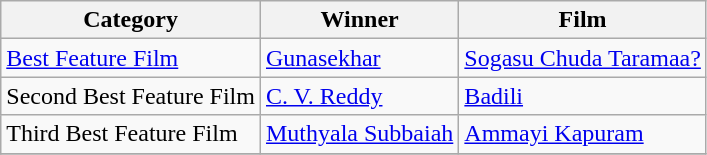<table class="wikitable">
<tr>
<th>Category</th>
<th>Winner</th>
<th>Film</th>
</tr>
<tr>
<td><a href='#'>Best Feature Film</a></td>
<td><a href='#'>Gunasekhar</a></td>
<td><a href='#'>Sogasu Chuda Taramaa?</a></td>
</tr>
<tr>
<td>Second Best Feature Film</td>
<td><a href='#'>C. V. Reddy</a></td>
<td><a href='#'>Badili</a></td>
</tr>
<tr>
<td>Third Best Feature Film</td>
<td><a href='#'>Muthyala Subbaiah</a></td>
<td><a href='#'>Ammayi Kapuram</a></td>
</tr>
<tr>
</tr>
</table>
